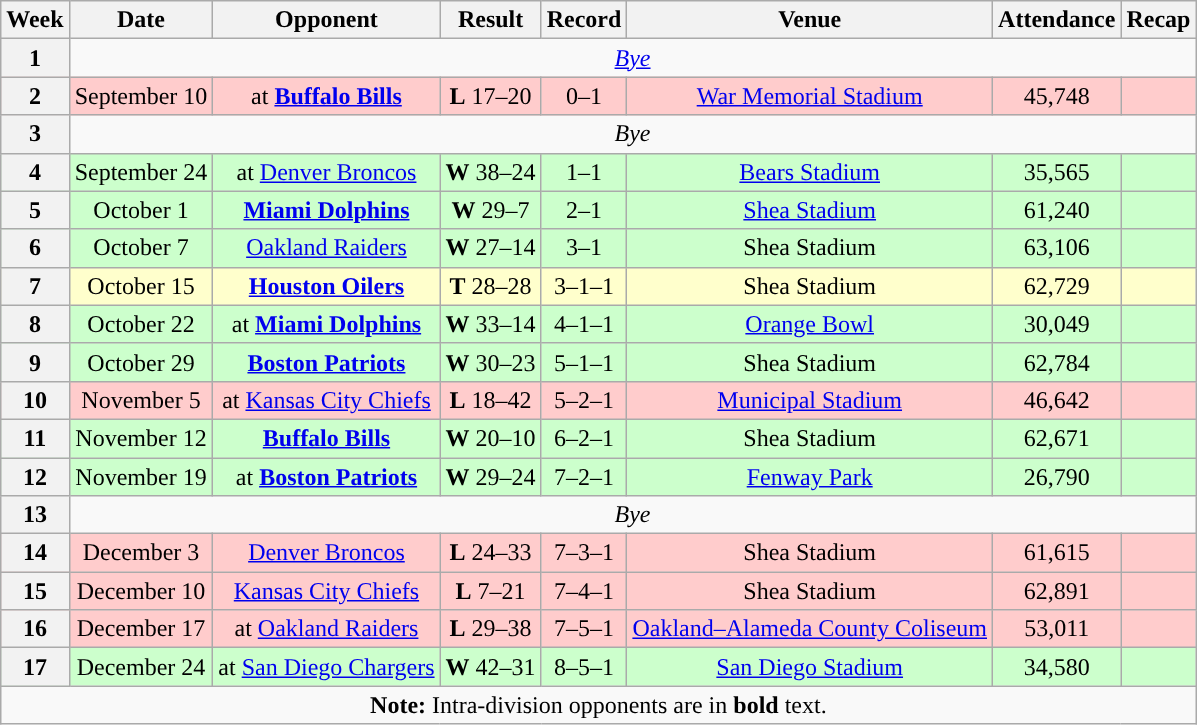<table class="wikitable" style="text-align:center">
<tr>
<th>Week</th>
<th>Date</th>
<th>Opponent</th>
<th>Result</th>
<th>Record</th>
<th>Venue</th>
<th>Attendance</th>
<th>Recap</th>
</tr>
<tr>
<th>1</th>
<td align=center colspan=7><em><a href='#'>Bye</a></em></td>
</tr>
<tr style="background: #fcc;">
<th>2</th>
<td>September 10</td>
<td>at <strong><a href='#'>Buffalo Bills</a></strong></td>
<td><strong>L</strong> 17–20</td>
<td>0–1</td>
<td><a href='#'>War Memorial Stadium</a></td>
<td>45,748</td>
<td></td>
</tr>
<tr>
<th>3</th>
<td align=center colspan=7><em>Bye</em></td>
</tr>
<tr style="background: #cfc;">
<th>4</th>
<td>September 24</td>
<td>at <a href='#'>Denver Broncos</a></td>
<td><strong>W</strong> 38–24</td>
<td>1–1</td>
<td><a href='#'>Bears Stadium</a></td>
<td>35,565</td>
<td></td>
</tr>
<tr style="background: #cfc;">
<th>5</th>
<td>October 1</td>
<td><strong><a href='#'>Miami Dolphins</a></strong></td>
<td><strong>W</strong> 29–7</td>
<td>2–1</td>
<td><a href='#'>Shea Stadium</a></td>
<td>61,240</td>
<td></td>
</tr>
<tr style="background: #cfc;">
<th>6</th>
<td>October 7</td>
<td><a href='#'>Oakland Raiders</a></td>
<td><strong>W</strong> 27–14</td>
<td>3–1</td>
<td>Shea Stadium</td>
<td>63,106</td>
<td></td>
</tr>
<tr style="background: #ffc;">
<th>7</th>
<td>October 15</td>
<td><strong><a href='#'>Houston Oilers</a></strong></td>
<td><strong>T</strong> 28–28</td>
<td>3–1–1</td>
<td>Shea Stadium</td>
<td>62,729</td>
<td></td>
</tr>
<tr style="background: #cfc;">
<th>8</th>
<td>October 22</td>
<td>at <strong><a href='#'>Miami Dolphins</a></strong></td>
<td><strong>W</strong> 33–14</td>
<td>4–1–1</td>
<td><a href='#'>Orange Bowl</a></td>
<td>30,049</td>
<td></td>
</tr>
<tr style="background: #cfc;">
<th>9</th>
<td>October 29</td>
<td><strong><a href='#'>Boston Patriots</a></strong></td>
<td><strong>W</strong> 30–23</td>
<td>5–1–1</td>
<td>Shea Stadium</td>
<td>62,784</td>
<td></td>
</tr>
<tr style="background: #fcc;">
<th>10</th>
<td>November 5</td>
<td>at <a href='#'>Kansas City Chiefs</a></td>
<td><strong>L</strong> 18–42</td>
<td>5–2–1</td>
<td><a href='#'>Municipal Stadium</a></td>
<td>46,642</td>
<td></td>
</tr>
<tr style="background: #cfc;">
<th>11</th>
<td>November 12</td>
<td><strong><a href='#'>Buffalo Bills</a></strong></td>
<td><strong>W</strong> 20–10</td>
<td>6–2–1</td>
<td>Shea Stadium</td>
<td>62,671</td>
<td></td>
</tr>
<tr style="background: #cfc;">
<th>12</th>
<td>November 19</td>
<td>at <strong><a href='#'>Boston Patriots</a></strong></td>
<td><strong>W</strong> 29–24</td>
<td>7–2–1</td>
<td><a href='#'>Fenway Park</a></td>
<td>26,790</td>
<td></td>
</tr>
<tr>
<th>13</th>
<td align=center colspan=7><em>Bye</em></td>
</tr>
<tr style="background: #fcc;">
<th>14</th>
<td>December 3</td>
<td><a href='#'>Denver Broncos</a></td>
<td><strong>L</strong> 24–33</td>
<td>7–3–1</td>
<td>Shea Stadium</td>
<td>61,615</td>
<td></td>
</tr>
<tr style="background: #fcc;">
<th>15</th>
<td>December 10</td>
<td><a href='#'>Kansas City Chiefs</a></td>
<td><strong>L</strong> 7–21</td>
<td>7–4–1</td>
<td>Shea Stadium</td>
<td>62,891</td>
<td></td>
</tr>
<tr style="background: #fcc;">
<th>16</th>
<td>December 17</td>
<td>at <a href='#'>Oakland Raiders</a></td>
<td><strong>L</strong> 29–38</td>
<td>7–5–1</td>
<td><a href='#'>Oakland–Alameda County Coliseum</a></td>
<td>53,011</td>
<td></td>
</tr>
<tr style="background: #cfc;">
<th>17</th>
<td>December 24</td>
<td>at <a href='#'>San Diego Chargers</a></td>
<td><strong>W</strong> 42–31</td>
<td>8–5–1</td>
<td><a href='#'>San Diego Stadium</a></td>
<td>34,580</td>
<td></td>
</tr>
<tr>
<td colspan="8"><strong>Note:</strong> Intra-division opponents are in <strong>bold</strong> text.</td>
</tr>
</table>
